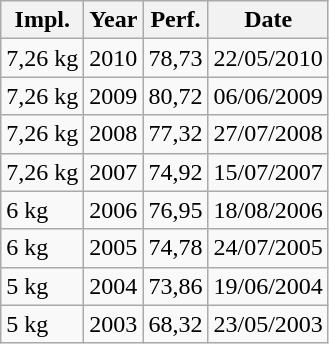<table class="wikitable">
<tr>
<th>Impl.</th>
<th>Year</th>
<th>Perf.</th>
<th>Date</th>
</tr>
<tr>
<td>7,26 kg</td>
<td>2010</td>
<td>78,73</td>
<td>22/05/2010</td>
</tr>
<tr>
<td>7,26 kg</td>
<td>2009</td>
<td>80,72</td>
<td>06/06/2009</td>
</tr>
<tr>
<td>7,26 kg</td>
<td>2008</td>
<td>77,32</td>
<td>27/07/2008</td>
</tr>
<tr>
<td>7,26 kg</td>
<td>2007</td>
<td>74,92</td>
<td>15/07/2007</td>
</tr>
<tr>
<td>6 kg</td>
<td>2006</td>
<td>76,95</td>
<td>18/08/2006</td>
</tr>
<tr>
<td>6 kg</td>
<td>2005</td>
<td>74,78</td>
<td>24/07/2005</td>
</tr>
<tr>
<td>5 kg</td>
<td>2004</td>
<td>73,86</td>
<td>19/06/2004</td>
</tr>
<tr>
<td>5 kg</td>
<td>2003</td>
<td>68,32</td>
<td>23/05/2003</td>
</tr>
</table>
